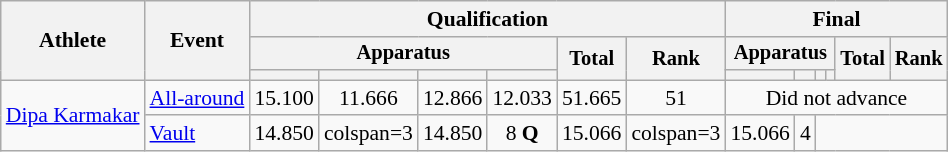<table class="wikitable" style="font-size:90%">
<tr>
<th rowspan=3>Athlete</th>
<th rowspan=3>Event</th>
<th colspan=6>Qualification</th>
<th colspan=6>Final</th>
</tr>
<tr style="font-size:95%">
<th colspan=4>Apparatus</th>
<th rowspan=2>Total</th>
<th rowspan=2>Rank</th>
<th colspan=4>Apparatus</th>
<th rowspan=2>Total</th>
<th rowspan=2>Rank</th>
</tr>
<tr style="font-size:95%">
<th></th>
<th></th>
<th></th>
<th></th>
<th></th>
<th></th>
<th></th>
<th></th>
</tr>
<tr align=center>
<td align=left rowspan=2><a href='#'>Dipa Karmakar</a></td>
<td align=left><a href='#'>All-around</a></td>
<td>15.100</td>
<td>11.666</td>
<td>12.866</td>
<td>12.033</td>
<td>51.665</td>
<td>51</td>
<td colspan=6>Did not advance</td>
</tr>
<tr align=center>
<td align=left><a href='#'>Vault</a></td>
<td>14.850</td>
<td>colspan=3 </td>
<td>14.850</td>
<td>8 <strong>Q</strong></td>
<td>15.066</td>
<td>colspan=3 </td>
<td>15.066</td>
<td>4</td>
</tr>
</table>
